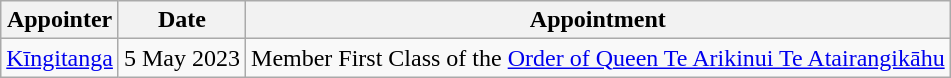<table class="wikitable" style="margin:0.5em 1em 0.5em 0; border:1px solid #005566; border-collapse:collapse;">
<tr>
<th>Appointer</th>
<th>Date</th>
<th>Appointment</th>
</tr>
<tr>
<td> <a href='#'>Kīngitanga</a></td>
<td>5 May 2023</td>
<td>Member First Class of the <a href='#'>Order of Queen Te Arikinui Te Atairangikāhu</a></td>
</tr>
</table>
